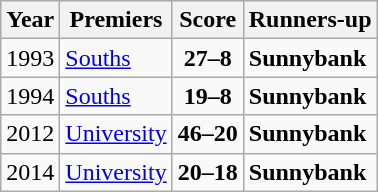<table class="wikitable">
<tr>
<th>Year</th>
<th>Premiers</th>
<th>Score</th>
<th>Runners-up</th>
</tr>
<tr>
<td>1993</td>
<td><a href='#'>Souths</a> </td>
<td align=center><strong>27–8</strong></td>
<td> <strong>Sunnybank</strong></td>
</tr>
<tr>
<td>1994</td>
<td><a href='#'>Souths</a> </td>
<td align=center><strong>19–8</strong></td>
<td> <strong>Sunnybank</strong></td>
</tr>
<tr>
<td>2012</td>
<td><a href='#'>University</a> </td>
<td align=center><strong>46–20</strong></td>
<td> <strong>Sunnybank</strong></td>
</tr>
<tr>
<td>2014</td>
<td><a href='#'>University</a> </td>
<td align=center><strong>20–18</strong></td>
<td> <strong>Sunnybank</strong></td>
</tr>
</table>
